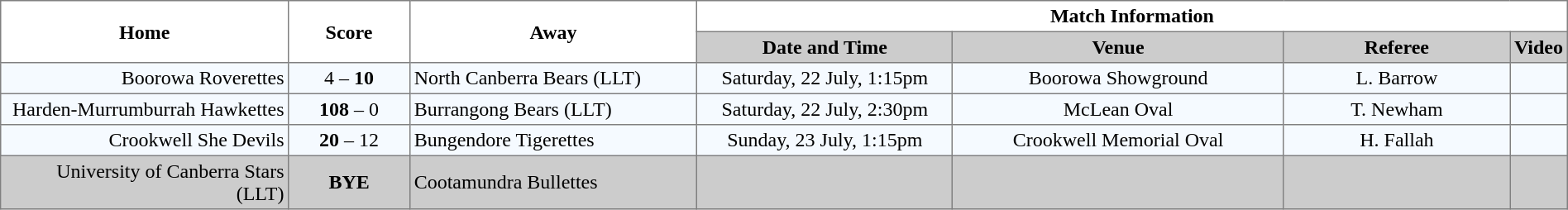<table border="1" cellpadding="3" cellspacing="0" width="100%" style="border-collapse:collapse;  text-align:center;">
<tr>
<th rowspan="2" width="19%">Home</th>
<th rowspan="2" width="8%">Score</th>
<th rowspan="2" width="19%">Away</th>
<th colspan="4">Match Information</th>
</tr>
<tr style="background:#CCCCCC">
<th width="17%">Date and Time</th>
<th width="22%">Venue</th>
<th width="50%">Referee</th>
<th>Video</th>
</tr>
<tr style="text-align:center; background:#f5faff;">
<td align="right">Boorowa Roverettes </td>
<td>4 – <strong>10</strong></td>
<td align="left"> North Canberra Bears (LLT)</td>
<td>Saturday, 22 July, 1:15pm</td>
<td>Boorowa Showground</td>
<td>L. Barrow</td>
<td></td>
</tr>
<tr style="text-align:center; background:#f5faff;">
<td align="right">Harden-Murrumburrah Hawkettes </td>
<td><strong>108</strong> – 0</td>
<td align="left"> Burrangong Bears (LLT)</td>
<td>Saturday, 22 July, 2:30pm</td>
<td>McLean Oval</td>
<td>T. Newham</td>
<td></td>
</tr>
<tr style="text-align:center; background:#f5faff;">
<td align="right">Crookwell She Devils </td>
<td><strong>20</strong> – 12</td>
<td align="left"> Bungendore Tigerettes</td>
<td>Sunday, 23 July, 1:15pm</td>
<td>Crookwell Memorial Oval</td>
<td>H. Fallah</td>
<td></td>
</tr>
<tr style="text-align:center; background:#CCCCCC;">
<td align="right">University of Canberra Stars (LLT)  </td>
<td><strong>BYE</strong></td>
<td align="left"> Cootamundra Bullettes</td>
<td></td>
<td></td>
<td></td>
<td></td>
</tr>
</table>
